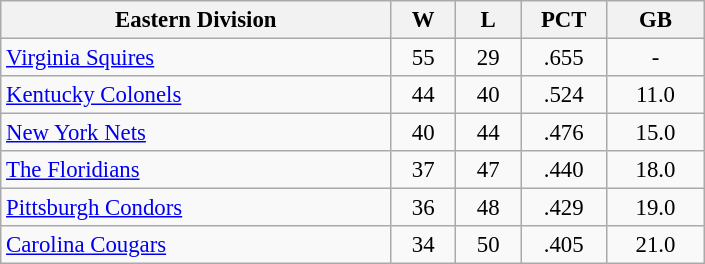<table class="wikitable" style="font-size: 95%;" width="470">
<tr>
<th width="30%">Eastern Division</th>
<th width="5%">W</th>
<th width="5%">L</th>
<th width="5%">PCT</th>
<th width="7.5%">GB</th>
</tr>
<tr align="center">
<td align="left"><a href='#'>Virginia Squires</a></td>
<td>55</td>
<td>29</td>
<td>.655</td>
<td>-</td>
</tr>
<tr align="center">
<td align="left"><a href='#'>Kentucky Colonels</a></td>
<td>44</td>
<td>40</td>
<td>.524</td>
<td>11.0</td>
</tr>
<tr align="center">
<td align="left"><a href='#'>New York Nets</a></td>
<td>40</td>
<td>44</td>
<td>.476</td>
<td>15.0</td>
</tr>
<tr align="center">
<td align="left"><a href='#'>The Floridians</a></td>
<td>37</td>
<td>47</td>
<td>.440</td>
<td>18.0</td>
</tr>
<tr align="center">
<td align="left"><a href='#'>Pittsburgh Condors</a></td>
<td>36</td>
<td>48</td>
<td>.429</td>
<td>19.0</td>
</tr>
<tr align="center">
<td align="left"><a href='#'>Carolina Cougars</a></td>
<td>34</td>
<td>50</td>
<td>.405</td>
<td>21.0</td>
</tr>
</table>
